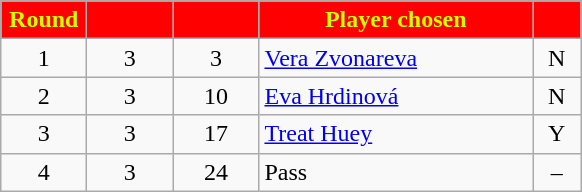<table class="wikitable" style="text-align:left">
<tr>
<th style="background:red; color:#CCFF00" width="50px">Round</th>
<th style="background:red; color:#CCFF00" width="50px"></th>
<th style="background:red; color:#CCFF00" width="50px"></th>
<th style="background:red; color:#CCFF00" width="175px">Player chosen</th>
<th style="background:red; color:#CCFF00" width="25px"></th>
</tr>
<tr>
<td style="text-align:center">1</td>
<td style="text-align:center">3</td>
<td style="text-align:center">3</td>
<td><a href='#'>Vera Zvonareva</a></td>
<td style="text-align:center">N</td>
</tr>
<tr>
<td style="text-align:center">2</td>
<td style="text-align:center">3</td>
<td style="text-align:center">10</td>
<td><a href='#'>Eva Hrdinová</a></td>
<td style="text-align:center">N</td>
</tr>
<tr>
<td style="text-align:center">3</td>
<td style="text-align:center">3</td>
<td style="text-align:center">17</td>
<td><a href='#'>Treat Huey</a></td>
<td style="text-align:center">Y</td>
</tr>
<tr>
<td style="text-align:center">4</td>
<td style="text-align:center">3</td>
<td style="text-align:center">24</td>
<td>Pass</td>
<td style="text-align:center">–</td>
</tr>
</table>
